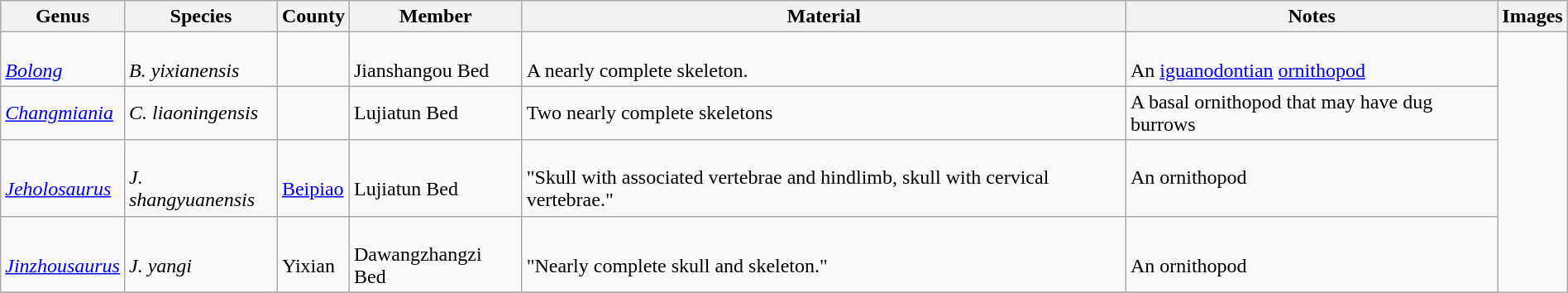<table class="wikitable" align="center" width="100%">
<tr>
<th>Genus</th>
<th>Species</th>
<th>County</th>
<th>Member</th>
<th>Material</th>
<th>Notes</th>
<th>Images</th>
</tr>
<tr>
<td><br><em><a href='#'>Bolong</a></em></td>
<td><br><em>B. yixianensis</em></td>
<td></td>
<td><br>Jianshangou Bed</td>
<td><br>A nearly complete skeleton.</td>
<td><br>An <a href='#'>iguanodontian</a> <a href='#'>ornithopod</a></td>
<td rowspan="100"><br>
</td>
</tr>
<tr>
<td><em><a href='#'>Changmiania</a></em></td>
<td><em>C. liaoningensis</em></td>
<td></td>
<td>Lujiatun Bed</td>
<td>Two nearly complete skeletons</td>
<td>A basal ornithopod that may have dug burrows</td>
</tr>
<tr>
<td><br><em><a href='#'>Jeholosaurus</a></em></td>
<td><br><em>J. shangyuanensis</em></td>
<td><br><a href='#'>Beipiao</a></td>
<td><br>Lujiatun Bed</td>
<td><br>"Skull with associated vertebrae and hindlimb, skull with cervical vertebrae."</td>
<td>An ornithopod</td>
</tr>
<tr>
<td><br><em><a href='#'>Jinzhousaurus</a></em></td>
<td><br><em>J. yangi</em></td>
<td><br>Yixian</td>
<td><br>Dawangzhangzi Bed</td>
<td><br>"Nearly complete skull and skeleton."</td>
<td><br>An ornithopod</td>
</tr>
<tr>
</tr>
</table>
